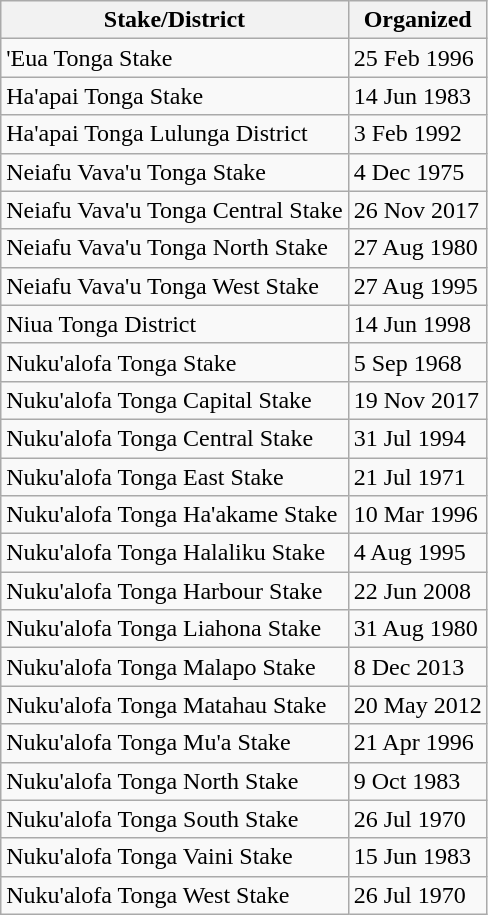<table class="wikitable sortable mw-collapsible mw-collapsed">
<tr>
<th>Stake/District</th>
<th data-sort-type=date>Organized</th>
</tr>
<tr>
<td>'Eua Tonga Stake</td>
<td>25 Feb 1996</td>
</tr>
<tr>
<td>Ha'apai Tonga Stake</td>
<td>14 Jun 1983</td>
</tr>
<tr>
<td>Ha'apai Tonga Lulunga District</td>
<td>3 Feb 1992</td>
</tr>
<tr>
<td>Neiafu Vava'u Tonga Stake</td>
<td>4 Dec 1975</td>
</tr>
<tr>
<td>Neiafu Vava'u Tonga Central Stake</td>
<td>26 Nov 2017</td>
</tr>
<tr>
<td>Neiafu Vava'u Tonga North Stake</td>
<td>27 Aug 1980</td>
</tr>
<tr>
<td>Neiafu Vava'u Tonga West Stake</td>
<td>27 Aug 1995</td>
</tr>
<tr>
<td>Niua Tonga District</td>
<td>14 Jun 1998</td>
</tr>
<tr>
<td>Nuku'alofa Tonga Stake</td>
<td>5 Sep 1968</td>
</tr>
<tr>
<td>Nuku'alofa Tonga Capital Stake</td>
<td>19 Nov 2017</td>
</tr>
<tr>
<td>Nuku'alofa Tonga Central Stake</td>
<td>31 Jul 1994</td>
</tr>
<tr>
<td>Nuku'alofa Tonga East Stake</td>
<td>21 Jul 1971</td>
</tr>
<tr>
<td>Nuku'alofa Tonga Ha'akame Stake</td>
<td>10 Mar 1996</td>
</tr>
<tr>
<td>Nuku'alofa Tonga Halaliku Stake</td>
<td>4 Aug 1995</td>
</tr>
<tr>
<td>Nuku'alofa Tonga Harbour Stake</td>
<td>22 Jun 2008</td>
</tr>
<tr>
<td>Nuku'alofa Tonga Liahona Stake</td>
<td>31 Aug 1980</td>
</tr>
<tr>
<td>Nuku'alofa Tonga Malapo Stake</td>
<td>8 Dec 2013</td>
</tr>
<tr>
<td>Nuku'alofa Tonga Matahau Stake</td>
<td>20 May 2012</td>
</tr>
<tr>
<td>Nuku'alofa Tonga Mu'a Stake</td>
<td>21 Apr 1996</td>
</tr>
<tr>
<td>Nuku'alofa Tonga North Stake</td>
<td>9 Oct 1983</td>
</tr>
<tr>
<td>Nuku'alofa Tonga South Stake</td>
<td>26 Jul 1970</td>
</tr>
<tr>
<td>Nuku'alofa Tonga Vaini Stake</td>
<td>15 Jun 1983</td>
</tr>
<tr>
<td>Nuku'alofa Tonga West Stake</td>
<td>26 Jul 1970</td>
</tr>
</table>
